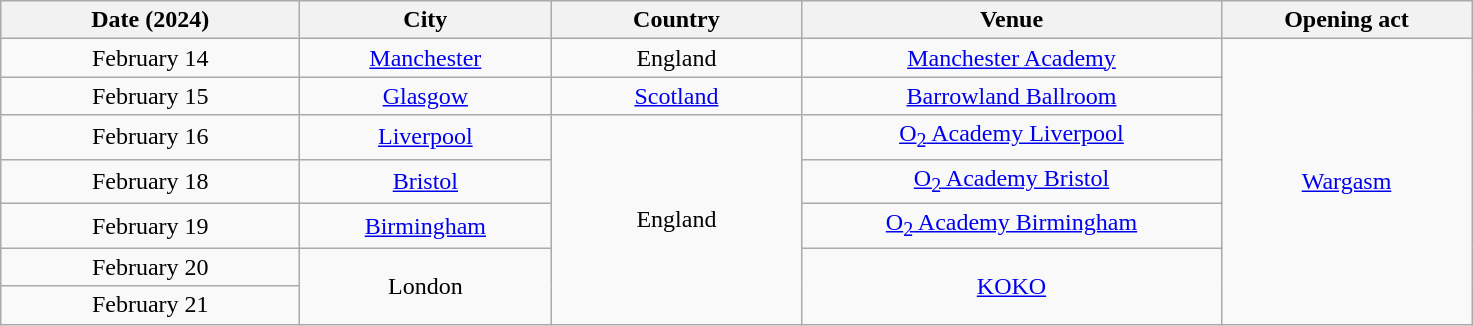<table class="wikitable plainrowheaders" style="text-align:center;">
<tr>
<th scope="col" style="width:12em;">Date (2024)</th>
<th scope="col" style="width:10em;">City</th>
<th scope="col" style="width:10em;">Country</th>
<th scope="col" style="width:17em;">Venue</th>
<th scope="col" style="width:10em;">Opening act</th>
</tr>
<tr>
<td>February 14</td>
<td><a href='#'>Manchester</a></td>
<td>England</td>
<td><a href='#'>Manchester Academy</a></td>
<td rowspan="7"><a href='#'>Wargasm</a></td>
</tr>
<tr>
<td>February 15</td>
<td><a href='#'>Glasgow</a></td>
<td><a href='#'>Scotland</a></td>
<td><a href='#'>Barrowland Ballroom</a></td>
</tr>
<tr>
<td>February 16</td>
<td><a href='#'>Liverpool</a></td>
<td rowspan="5">England</td>
<td><a href='#'>O<sub>2</sub> Academy Liverpool</a></td>
</tr>
<tr>
<td>February 18</td>
<td><a href='#'>Bristol</a></td>
<td><a href='#'>O<sub>2</sub> Academy Bristol</a></td>
</tr>
<tr>
<td>February 19</td>
<td><a href='#'>Birmingham</a></td>
<td><a href='#'>O<sub>2</sub> Academy Birmingham</a></td>
</tr>
<tr>
<td>February 20</td>
<td rowspan="2">London</td>
<td rowspan="2"><a href='#'>KOKO</a></td>
</tr>
<tr>
<td>February 21</td>
</tr>
</table>
